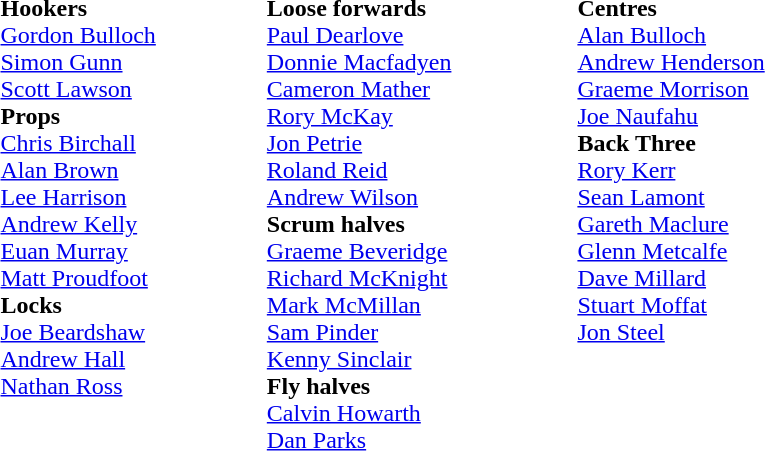<table class="toccolours" style="border-collapse: collapse;">
<tr>
<td valign="top"></td>
<td width="20"> </td>
<td valign="top"><br><strong>Hookers</strong><br> <a href='#'>Gordon Bulloch</a><br>
 <a href='#'>Simon Gunn</a><br>
 <a href='#'>Scott Lawson</a><br><strong>Props</strong><br> <a href='#'>Chris Birchall</a><br>
 <a href='#'>Alan Brown</a><br>
 <a href='#'>Lee Harrison</a><br>
 <a href='#'>Andrew Kelly</a><br>
 <a href='#'>Euan Murray</a><br>
 <a href='#'>Matt Proudfoot</a><br><strong>Locks</strong><br> <a href='#'>Joe Beardshaw</a><br>
 <a href='#'>Andrew Hall</a><br>
 <a href='#'>Nathan Ross</a><br></td>
<td width="70"> </td>
<td valign="top"><br><strong>Loose forwards</strong><br> <a href='#'>Paul Dearlove</a><br>
 <a href='#'>Donnie Macfadyen</a><br>
 <a href='#'>Cameron Mather</a><br>
 <a href='#'>Rory McKay</a><br>
 <a href='#'>Jon Petrie</a><br>
 <a href='#'>Roland Reid</a><br>
 <a href='#'>Andrew Wilson</a><br><strong>Scrum halves</strong><br> <a href='#'>Graeme Beveridge</a><br>
 <a href='#'>Richard McKnight</a><br>
 <a href='#'>Mark McMillan</a><br>
 <a href='#'>Sam Pinder</a><br>
 <a href='#'>Kenny Sinclair</a><br><strong>Fly halves</strong><br> <a href='#'>Calvin Howarth</a><br>
 <a href='#'>Dan Parks</a><br>
<br></td>
<td width="80"> </td>
<td valign="top"><br><strong>Centres</strong><br> <a href='#'>Alan Bulloch</a><br>
 <a href='#'>Andrew Henderson</a><br>
 <a href='#'>Graeme Morrison</a><br>
 <a href='#'>Joe Naufahu</a><br><strong>Back Three</strong><br> <a href='#'>Rory Kerr</a><br>
 <a href='#'>Sean Lamont</a><br>
 <a href='#'>Gareth Maclure</a><br>
 <a href='#'>Glenn Metcalfe</a><br>
 <a href='#'>Dave Millard</a><br>
 <a href='#'>Stuart Moffat</a><br>
 <a href='#'>Jon Steel</a><br></td>
<td width="35"> </td>
<td valign="top"></td>
</tr>
</table>
